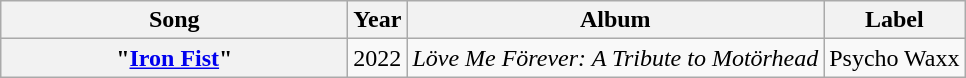<table class="wikitable plainrowheaders" style="text-align:center;">
<tr>
<th scope="col" style="width:14em;">Song</th>
<th scope="col">Year</th>
<th scope="col">Album</th>
<th scope="col">Label</th>
</tr>
<tr>
<th scope="row">"<a href='#'>Iron Fist</a>"</th>
<td>2022</td>
<td><em>Löve Me Förever: A Tribute to Motörhead</em></td>
<td>Psycho Waxx</td>
</tr>
</table>
